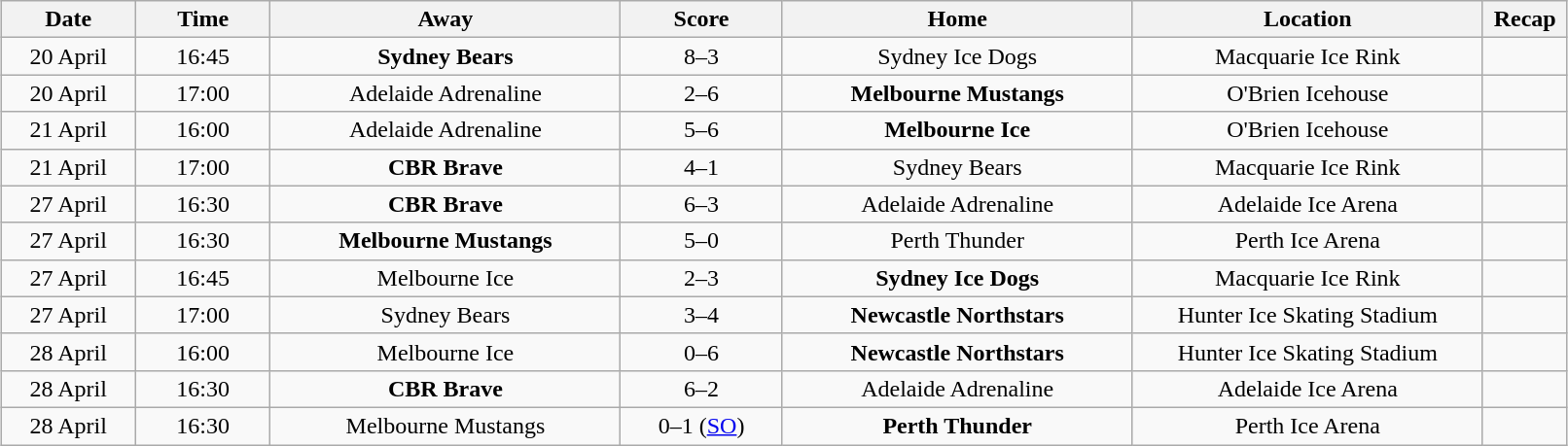<table class="wikitable" width="85%" style="margin: 1em auto 1em auto">
<tr>
<th width="5%">Date</th>
<th width="5%">Time</th>
<th width="13%">Away</th>
<th width="6%">Score</th>
<th width="13%">Home</th>
<th width="13%">Location</th>
<th width="1%">Recap</th>
</tr>
<tr align="center">
<td>20 April</td>
<td>16:45</td>
<td><strong>Sydney Bears</strong></td>
<td>8–3</td>
<td>Sydney Ice Dogs</td>
<td>Macquarie Ice Rink</td>
<td></td>
</tr>
<tr align="center">
<td>20 April</td>
<td>17:00</td>
<td>Adelaide Adrenaline</td>
<td>2–6</td>
<td><strong>Melbourne Mustangs</strong></td>
<td>O'Brien Icehouse</td>
<td></td>
</tr>
<tr align="center">
<td>21 April</td>
<td>16:00</td>
<td>Adelaide Adrenaline</td>
<td>5–6</td>
<td><strong>Melbourne Ice</strong></td>
<td>O'Brien Icehouse</td>
<td></td>
</tr>
<tr align="center">
<td>21 April</td>
<td>17:00</td>
<td><strong>CBR Brave</strong></td>
<td>4–1</td>
<td>Sydney Bears</td>
<td>Macquarie Ice Rink</td>
<td></td>
</tr>
<tr align="center">
<td>27 April</td>
<td>16:30</td>
<td><strong>CBR Brave</strong></td>
<td>6–3</td>
<td>Adelaide Adrenaline</td>
<td>Adelaide Ice Arena</td>
<td></td>
</tr>
<tr align="center">
<td>27 April</td>
<td>16:30</td>
<td><strong>Melbourne Mustangs</strong></td>
<td>5–0</td>
<td>Perth Thunder</td>
<td>Perth Ice Arena</td>
<td></td>
</tr>
<tr align="center">
<td>27 April</td>
<td>16:45</td>
<td>Melbourne Ice</td>
<td>2–3</td>
<td><strong>Sydney Ice Dogs</strong></td>
<td>Macquarie Ice Rink</td>
<td></td>
</tr>
<tr align="center">
<td>27 April</td>
<td>17:00</td>
<td>Sydney Bears</td>
<td>3–4</td>
<td><strong>Newcastle Northstars</strong></td>
<td>Hunter Ice Skating Stadium</td>
<td></td>
</tr>
<tr align="center">
<td>28 April</td>
<td>16:00</td>
<td>Melbourne Ice</td>
<td>0–6</td>
<td><strong>Newcastle Northstars</strong></td>
<td>Hunter Ice Skating Stadium</td>
<td></td>
</tr>
<tr align="center">
<td>28 April</td>
<td>16:30</td>
<td><strong>CBR Brave</strong></td>
<td>6–2</td>
<td>Adelaide Adrenaline</td>
<td>Adelaide Ice Arena</td>
<td></td>
</tr>
<tr align="center">
<td>28 April</td>
<td>16:30</td>
<td>Melbourne Mustangs</td>
<td>0–1 (<a href='#'>SO</a>)</td>
<td><strong>Perth Thunder</strong></td>
<td>Perth Ice Arena</td>
<td></td>
</tr>
</table>
